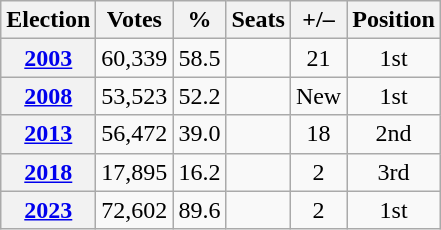<table class="wikitable" style="text-align:center">
<tr>
<th>Election</th>
<th><strong>Votes</strong></th>
<th><strong>%</strong></th>
<th><strong>Seats</strong></th>
<th>+/–</th>
<th><strong>Position</strong></th>
</tr>
<tr>
<th><a href='#'>2003</a></th>
<td>60,339</td>
<td>58.5</td>
<td></td>
<td> 21</td>
<td> 1st</td>
</tr>
<tr>
<th><a href='#'>2008</a></th>
<td>53,523</td>
<td>52.2</td>
<td></td>
<td>New</td>
<td>1st</td>
</tr>
<tr>
<th><a href='#'>2013</a></th>
<td>56,472</td>
<td>39.0</td>
<td></td>
<td> 18</td>
<td> 2nd</td>
</tr>
<tr>
<th><a href='#'>2018</a></th>
<td>17,895</td>
<td>16.2</td>
<td></td>
<td> 2</td>
<td> 3rd</td>
</tr>
<tr>
<th><a href='#'>2023</a></th>
<td>72,602</td>
<td>89.6</td>
<td></td>
<td> 2</td>
<td> 1st</td>
</tr>
</table>
